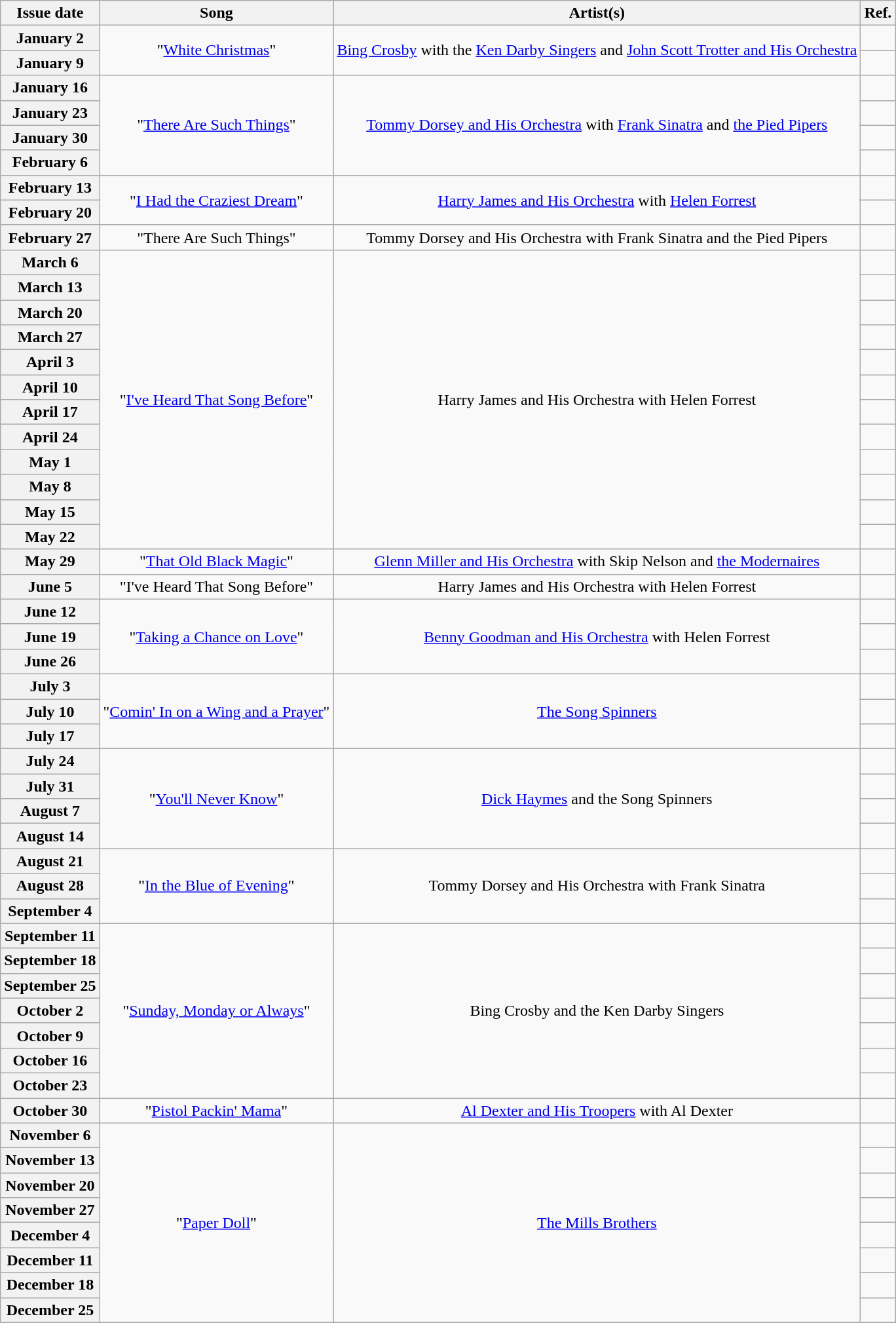<table class="wikitable plainrowheaders">
<tr>
<th>Issue date</th>
<th>Song</th>
<th>Artist(s)</th>
<th>Ref.</th>
</tr>
<tr>
<th scope="row">January 2</th>
<td style="text-align: center;" rowspan="2">"<a href='#'>White Christmas</a>"</td>
<td style="text-align: center;" rowspan="2"><a href='#'>Bing Crosby</a> with the <a href='#'>Ken Darby Singers</a> and <a href='#'>John Scott Trotter and His Orchestra</a></td>
<td style="text-align: center;"></td>
</tr>
<tr>
<th scope="row">January 9</th>
<td style="text-align: center;"></td>
</tr>
<tr>
<th scope="row">January 16</th>
<td style="text-align: center;" rowspan="4">"<a href='#'>There Are Such Things</a>"</td>
<td style="text-align: center;" rowspan="4"><a href='#'>Tommy Dorsey and His Orchestra</a> with <a href='#'>Frank Sinatra</a> and <a href='#'>the Pied Pipers</a></td>
<td style="text-align: center;"></td>
</tr>
<tr>
<th scope="row">January 23</th>
<td style="text-align: center;"></td>
</tr>
<tr>
<th scope="row">January 30</th>
<td style="text-align: center;"></td>
</tr>
<tr>
<th scope="row">February 6</th>
<td style="text-align: center;"></td>
</tr>
<tr>
<th scope="row">February 13</th>
<td style="text-align: center;" rowspan="2">"<a href='#'>I Had the Craziest Dream</a>"</td>
<td style="text-align: center;" rowspan="2"><a href='#'>Harry James and His Orchestra</a> with <a href='#'>Helen Forrest</a></td>
<td style="text-align: center;"></td>
</tr>
<tr>
<th scope="row">February 20</th>
<td style="text-align: center;"></td>
</tr>
<tr>
<th scope="row">February 27</th>
<td style="text-align: center;" rowspan="1">"There Are Such Things"</td>
<td style="text-align: center;" rowspan="1">Tommy Dorsey and His Orchestra with Frank Sinatra and the Pied Pipers</td>
<td style="text-align: center;"></td>
</tr>
<tr>
<th scope="row">March 6</th>
<td style="text-align: center;" rowspan="12">"<a href='#'>I've Heard That Song Before</a>"</td>
<td style="text-align: center;" rowspan="12">Harry James and His Orchestra with Helen Forrest</td>
<td style="text-align: center;"></td>
</tr>
<tr>
<th scope="row">March 13</th>
<td style="text-align: center;"></td>
</tr>
<tr>
<th scope="row">March 20</th>
<td style="text-align: center;"></td>
</tr>
<tr>
<th scope="row">March 27</th>
<td style="text-align: center;"></td>
</tr>
<tr>
<th scope="row">April 3</th>
<td style="text-align: center;"></td>
</tr>
<tr>
<th scope="row">April 10</th>
<td style="text-align: center;"></td>
</tr>
<tr>
<th scope="row">April 17</th>
<td style="text-align: center;"></td>
</tr>
<tr>
<th scope="row">April 24</th>
<td style="text-align: center;"></td>
</tr>
<tr>
<th scope="row">May 1</th>
<td style="text-align: center;"></td>
</tr>
<tr>
<th scope="row">May 8</th>
<td style="text-align: center;"></td>
</tr>
<tr>
<th scope="row">May 15</th>
<td style="text-align: center;"></td>
</tr>
<tr>
<th scope="row">May 22</th>
<td style="text-align: center;"></td>
</tr>
<tr>
<th scope="row">May 29</th>
<td style="text-align: center;" rowspan="1">"<a href='#'>That Old Black Magic</a>"</td>
<td style="text-align: center;" rowspan="1"><a href='#'>Glenn Miller and His Orchestra</a> with Skip Nelson and <a href='#'>the Modernaires</a></td>
<td style="text-align: center;"></td>
</tr>
<tr>
<th scope="row">June 5</th>
<td style="text-align: center;" rowspan="1">"I've Heard That Song Before"</td>
<td style="text-align: center;" rowspan="1">Harry James and His Orchestra with Helen Forrest</td>
<td style="text-align: center;"></td>
</tr>
<tr>
<th scope="row">June 12</th>
<td style="text-align: center;" rowspan="3">"<a href='#'>Taking a Chance on Love</a>"</td>
<td style="text-align: center;" rowspan="3"><a href='#'>Benny Goodman and His Orchestra</a> with Helen Forrest</td>
<td style="text-align: center;"></td>
</tr>
<tr>
<th scope="row">June 19</th>
<td style="text-align: center;"></td>
</tr>
<tr>
<th scope="row">June 26</th>
<td style="text-align: center;"></td>
</tr>
<tr>
<th scope="row">July 3</th>
<td style="text-align: center;" rowspan="3">"<a href='#'>Comin' In on a Wing and a Prayer</a>"</td>
<td style="text-align: center;" rowspan="3"><a href='#'>The Song Spinners</a></td>
<td style="text-align: center;"></td>
</tr>
<tr>
<th scope="row">July 10</th>
<td style="text-align: center;"></td>
</tr>
<tr>
<th scope="row">July 17</th>
<td style="text-align: center;"></td>
</tr>
<tr>
<th scope="row">July 24</th>
<td style="text-align: center;" rowspan="4">"<a href='#'>You'll Never Know</a>"</td>
<td style="text-align: center;" rowspan="4"><a href='#'>Dick Haymes</a> and the Song Spinners</td>
<td style="text-align: center;"></td>
</tr>
<tr>
<th scope="row">July 31</th>
<td style="text-align: center;"></td>
</tr>
<tr>
<th scope="row">August 7</th>
<td style="text-align: center;"></td>
</tr>
<tr>
<th scope="row">August 14</th>
<td style="text-align: center;"></td>
</tr>
<tr>
<th scope="row">August 21</th>
<td style="text-align: center;" rowspan="3">"<a href='#'>In the Blue of Evening</a>"</td>
<td style="text-align: center;" rowspan="3">Tommy Dorsey and His Orchestra with Frank Sinatra</td>
<td style="text-align: center;"></td>
</tr>
<tr>
<th scope="row">August 28</th>
<td style="text-align: center;"></td>
</tr>
<tr>
<th scope="row">September 4</th>
<td style="text-align: center;"></td>
</tr>
<tr>
<th scope="row">September 11</th>
<td style="text-align: center;" rowspan="7">"<a href='#'>Sunday, Monday or Always</a>"</td>
<td style="text-align: center;" rowspan="7">Bing Crosby and the Ken Darby Singers</td>
<td style="text-align: center;"></td>
</tr>
<tr>
<th scope="row">September 18</th>
<td style="text-align: center;"></td>
</tr>
<tr>
<th scope="row">September 25</th>
<td style="text-align: center;"></td>
</tr>
<tr>
<th scope="row">October 2</th>
<td style="text-align: center;"></td>
</tr>
<tr>
<th scope="row">October 9</th>
<td style="text-align: center;"></td>
</tr>
<tr>
<th scope="row">October 16</th>
<td style="text-align: center;"></td>
</tr>
<tr>
<th scope="row">October 23</th>
<td style="text-align: center;"></td>
</tr>
<tr>
<th scope="row">October 30</th>
<td style="text-align: center;" rowspan="1">"<a href='#'>Pistol Packin' Mama</a>"</td>
<td style="text-align: center;" rowspan="1"><a href='#'>Al Dexter and His Troopers</a> with Al Dexter</td>
<td style="text-align: center;"></td>
</tr>
<tr>
<th scope="row">November 6</th>
<td style="text-align: center;" rowspan="8">"<a href='#'>Paper Doll</a>"</td>
<td style="text-align: center;" rowspan="8"><a href='#'>The Mills Brothers</a></td>
<td style="text-align: center;"></td>
</tr>
<tr>
<th scope="row">November 13</th>
<td style="text-align: center;"></td>
</tr>
<tr>
<th scope="row">November 20</th>
<td style="text-align: center;"></td>
</tr>
<tr>
<th scope="row">November 27</th>
<td style="text-align: center;"></td>
</tr>
<tr>
<th scope="row">December 4</th>
<td style="text-align: center;"></td>
</tr>
<tr>
<th scope="row">December 11</th>
<td style="text-align: center;"></td>
</tr>
<tr>
<th scope="row">December 18</th>
<td style="text-align: center;"></td>
</tr>
<tr>
<th scope="row">December 25</th>
<td style="text-align: center;"></td>
</tr>
<tr>
</tr>
</table>
